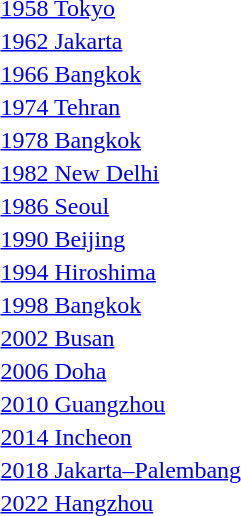<table>
<tr>
<td rowspan=2><a href='#'>1958 Tokyo</a></td>
<td rowspan=2></td>
<td rowspan=2></td>
<td></td>
</tr>
<tr>
<td></td>
</tr>
<tr>
<td rowspan=2><a href='#'>1962 Jakarta</a></td>
<td rowspan=2></td>
<td rowspan=2></td>
<td></td>
</tr>
<tr>
<td></td>
</tr>
<tr>
<td rowspan=2><a href='#'>1966 Bangkok</a></td>
<td rowspan=2></td>
<td rowspan=2></td>
<td></td>
</tr>
<tr>
<td></td>
</tr>
<tr>
<td><a href='#'>1974 Tehran</a></td>
<td></td>
<td></td>
<td></td>
</tr>
<tr>
<td rowspan=2><a href='#'>1978 Bangkok</a></td>
<td rowspan=2></td>
<td rowspan=2></td>
<td></td>
</tr>
<tr>
<td></td>
</tr>
<tr>
<td><a href='#'>1982 New Delhi</a></td>
<td></td>
<td></td>
<td></td>
</tr>
<tr>
<td><a href='#'>1986 Seoul</a></td>
<td></td>
<td></td>
<td></td>
</tr>
<tr>
<td rowspan=2><a href='#'>1990 Beijing</a></td>
<td rowspan=2></td>
<td rowspan=2></td>
<td></td>
</tr>
<tr>
<td></td>
</tr>
<tr>
<td rowspan=2><a href='#'>1994 Hiroshima</a></td>
<td rowspan=2></td>
<td rowspan=2></td>
<td></td>
</tr>
<tr>
<td></td>
</tr>
<tr>
<td rowspan=2><a href='#'>1998 Bangkok</a></td>
<td rowspan=2></td>
<td rowspan=2></td>
<td></td>
</tr>
<tr>
<td></td>
</tr>
<tr>
<td rowspan=2><a href='#'>2002 Busan</a></td>
<td rowspan=2></td>
<td rowspan=2></td>
<td></td>
</tr>
<tr>
<td></td>
</tr>
<tr>
<td rowspan=2><a href='#'>2006 Doha</a></td>
<td rowspan=2></td>
<td rowspan=2></td>
<td></td>
</tr>
<tr>
<td></td>
</tr>
<tr>
<td rowspan=2><a href='#'>2010 Guangzhou</a></td>
<td rowspan=2></td>
<td rowspan=2></td>
<td></td>
</tr>
<tr>
<td></td>
</tr>
<tr>
<td rowspan=2><a href='#'>2014 Incheon</a></td>
<td rowspan=2></td>
<td rowspan=2></td>
<td></td>
</tr>
<tr>
<td></td>
</tr>
<tr>
<td rowspan=2><a href='#'>2018 Jakarta–Palembang</a></td>
<td rowspan=2></td>
<td rowspan=2></td>
<td></td>
</tr>
<tr>
<td></td>
</tr>
<tr>
<td rowspan=2><a href='#'>2022 Hangzhou</a></td>
<td rowspan=2></td>
<td rowspan=2></td>
<td></td>
</tr>
<tr>
<td></td>
</tr>
</table>
